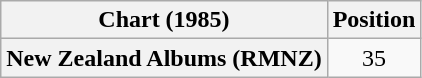<table class="wikitable plainrowheaders" style="text-align:center">
<tr>
<th scope="col">Chart (1985)</th>
<th scope="col">Position</th>
</tr>
<tr>
<th scope="row">New Zealand Albums (RMNZ)</th>
<td>35</td>
</tr>
</table>
